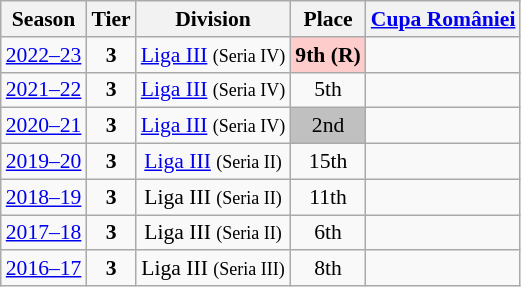<table class="wikitable" style="text-align:center; font-size:90%">
<tr>
<th>Season</th>
<th>Tier</th>
<th>Division</th>
<th>Place</th>
<th><a href='#'>Cupa României</a></th>
</tr>
<tr>
<td><a href='#'>2022–23</a></td>
<td><strong>3</strong></td>
<td><a href='#'>Liga III</a> <small>(Seria IV)</small></td>
<td align=center bgcolor=#FFCCCC><strong>9th (R)</strong></td>
<td></td>
</tr>
<tr>
<td><a href='#'>2021–22</a></td>
<td><strong>3</strong></td>
<td><a href='#'>Liga III</a> <small>(Seria IV)</small></td>
<td>5th</td>
<td></td>
</tr>
<tr>
<td><a href='#'>2020–21</a></td>
<td><strong>3</strong></td>
<td><a href='#'>Liga III</a> <small>(Seria IV)</small></td>
<td align=center bgcolor=silver>2nd</td>
<td></td>
</tr>
<tr>
<td><a href='#'>2019–20</a></td>
<td><strong>3</strong></td>
<td><a href='#'>Liga III</a> <small>(Seria II)</small></td>
<td>15th</td>
<td></td>
</tr>
<tr>
<td><a href='#'>2018–19</a></td>
<td><strong>3</strong></td>
<td>Liga III <small>(Seria II)</small></td>
<td>11th</td>
<td></td>
</tr>
<tr>
<td><a href='#'>2017–18</a></td>
<td><strong>3</strong></td>
<td>Liga III <small>(Seria II)</small></td>
<td>6th</td>
<td></td>
</tr>
<tr>
<td><a href='#'>2016–17</a></td>
<td><strong>3</strong></td>
<td>Liga III <small>(Seria III)</small></td>
<td>8th</td>
<td></td>
</tr>
</table>
